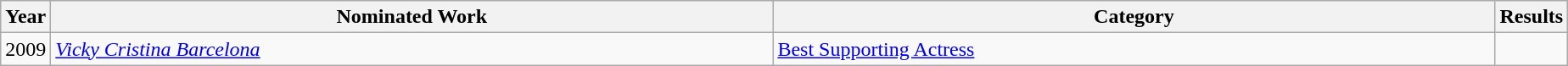<table class="wikitable">
<tr>
<th scope="col" style="width":1em;">Year</th>
<th scope="col" style="width:35em;">Nominated Work</th>
<th scope="col" style="width:35em;">Category</th>
<th scope="col" style="width:1em;">Results</th>
</tr>
<tr>
<td>2009</td>
<td><em><a href='#'>Vicky Cristina Barcelona</a></em></td>
<td><a href='#'>Best Supporting Actress</a></td>
<td></td>
</tr>
</table>
